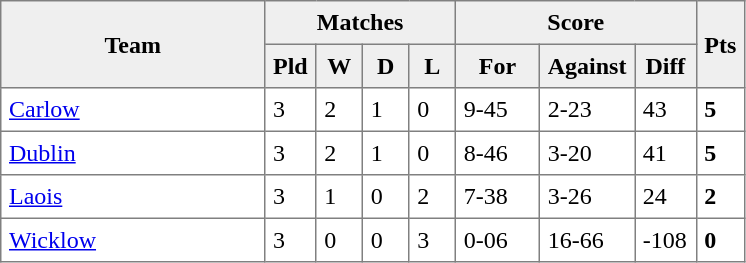<table style=border-collapse:collapse border=1 cellspacing=0 cellpadding=5>
<tr align=center bgcolor=#efefef>
<th rowspan=2 width=165>Team</th>
<th colspan=4>Matches</th>
<th colspan=3>Score</th>
<th rowspan=2width=20>Pts</th>
</tr>
<tr align=center bgcolor=#efefef>
<th width=20>Pld</th>
<th width=20>W</th>
<th width=20>D</th>
<th width=20>L</th>
<th width=45>For</th>
<th width=45>Against</th>
<th width=30>Diff</th>
</tr>
<tr>
<td style="text-align:left;"><a href='#'>Carlow</a></td>
<td>3</td>
<td>2</td>
<td>1</td>
<td>0</td>
<td>9-45</td>
<td>2-23</td>
<td>43</td>
<td><strong>5</strong></td>
</tr>
<tr>
<td style="text-align:left;"><a href='#'>Dublin</a></td>
<td>3</td>
<td>2</td>
<td>1</td>
<td>0</td>
<td>8-46</td>
<td>3-20</td>
<td>41</td>
<td><strong>5</strong></td>
</tr>
<tr>
<td style="text-align:left;"><a href='#'>Laois</a></td>
<td>3</td>
<td>1</td>
<td>0</td>
<td>2</td>
<td>7-38</td>
<td>3-26</td>
<td>24</td>
<td><strong>2</strong></td>
</tr>
<tr>
<td style="text-align:left;"><a href='#'>Wicklow</a></td>
<td>3</td>
<td>0</td>
<td>0</td>
<td>3</td>
<td>0-06</td>
<td>16-66</td>
<td>-108</td>
<td><strong>0</strong></td>
</tr>
</table>
